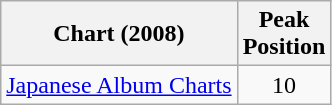<table class="wikitable">
<tr>
<th align="left">Chart (2008)</th>
<th align="left">Peak<br>Position</th>
</tr>
<tr>
<td align="left"><a href='#'>Japanese Album Charts</a></td>
<td style="text-align:center;">10</td>
</tr>
</table>
